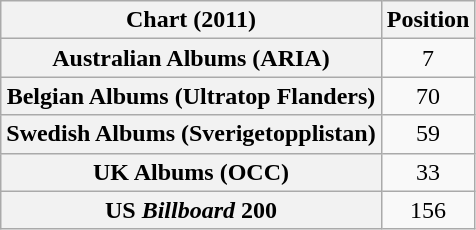<table class="wikitable sortable plainrowheaders" style="text-align:center">
<tr>
<th scope="col">Chart (2011)</th>
<th scope="col">Position</th>
</tr>
<tr>
<th scope="row">Australian Albums (ARIA)</th>
<td>7</td>
</tr>
<tr>
<th scope="row">Belgian Albums (Ultratop Flanders)</th>
<td>70</td>
</tr>
<tr>
<th scope="row">Swedish Albums (Sverigetopplistan)</th>
<td>59</td>
</tr>
<tr>
<th scope="row">UK Albums (OCC)</th>
<td>33</td>
</tr>
<tr>
<th scope="row">US <em>Billboard</em> 200</th>
<td>156</td>
</tr>
</table>
